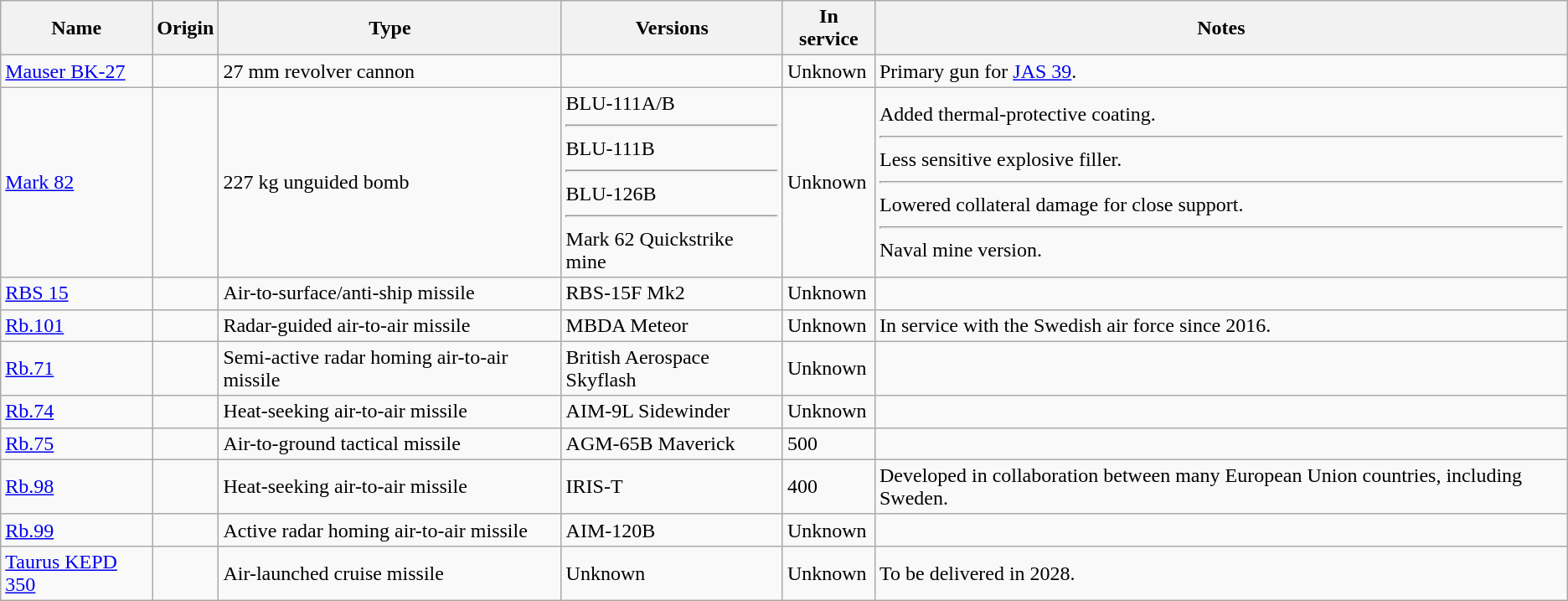<table class="wikitable">
<tr>
<th>Name</th>
<th>Origin</th>
<th>Type</th>
<th>Versions</th>
<th>In service</th>
<th>Notes</th>
</tr>
<tr>
<td><a href='#'>Mauser BK-27</a></td>
<td></td>
<td>27 mm revolver cannon</td>
<td></td>
<td>Unknown</td>
<td>Primary gun for <a href='#'>JAS 39</a>.</td>
</tr>
<tr>
<td><a href='#'>Mark 82</a></td>
<td></td>
<td>227 kg unguided bomb</td>
<td>BLU-111A/B<hr>BLU-111B<hr>BLU-126B<hr>Mark 62 Quickstrike mine</td>
<td>Unknown</td>
<td>Added thermal-protective coating.<hr>Less sensitive explosive filler.<hr>Lowered collateral damage for close support.<hr>Naval mine version.</td>
</tr>
<tr>
<td><a href='#'>RBS 15</a></td>
<td></td>
<td>Air-to-surface/anti-ship missile</td>
<td>RBS-15F Mk2</td>
<td>Unknown</td>
<td></td>
</tr>
<tr>
<td><a href='#'>Rb.101</a></td>
<td></td>
<td>Radar-guided air-to-air missile</td>
<td>MBDA Meteor</td>
<td>Unknown</td>
<td>In service with the Swedish air force since 2016.</td>
</tr>
<tr>
<td><a href='#'>Rb.71</a></td>
<td><br></td>
<td>Semi-active radar homing air-to-air missile</td>
<td>British Aerospace Skyflash</td>
<td>Unknown</td>
<td></td>
</tr>
<tr>
<td><a href='#'>Rb.74</a></td>
<td><br></td>
<td>Heat-seeking air-to-air missile</td>
<td>AIM-9L Sidewinder</td>
<td>Unknown</td>
<td></td>
</tr>
<tr>
<td><a href='#'>Rb.75</a></td>
<td><br></td>
<td>Air-to-ground tactical missile</td>
<td>AGM-65B Maverick</td>
<td>500</td>
<td></td>
</tr>
<tr>
<td><a href='#'>Rb.98</a></td>
<td><br></td>
<td>Heat-seeking air-to-air missile</td>
<td>IRIS-T</td>
<td>400</td>
<td>Developed in collaboration between many European Union countries, including Sweden.</td>
</tr>
<tr>
<td><a href='#'>Rb.99</a></td>
<td><br></td>
<td>Active radar homing air-to-air missile</td>
<td>AIM-120B</td>
<td>Unknown</td>
<td></td>
</tr>
<tr>
<td><a href='#'>Taurus KEPD 350</a></td>
<td><br></td>
<td>Air-launched cruise missile</td>
<td>Unknown</td>
<td>Unknown</td>
<td>To be delivered in 2028.</td>
</tr>
</table>
